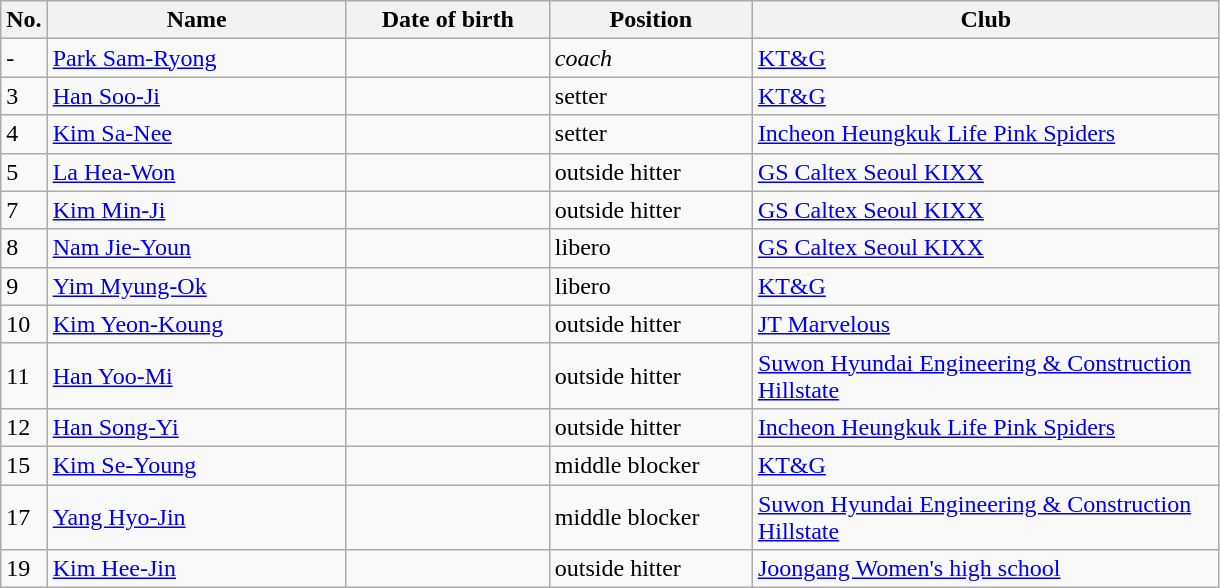<table class=wikitable sortable style=font-size:100%; text-align:center;>
<tr>
<th>No.</th>
<th style=width:12em>Name</th>
<th style=width:8em>Date of birth</th>
<th style=width:8em>Position</th>
<th style=width:19em>Club</th>
</tr>
<tr>
<td>-</td>
<td><a href='#'>Park Sam-Ryong</a></td>
<td></td>
<td><em>coach</em></td>
<td> <a href='#'>KT&G</a></td>
</tr>
<tr>
<td>3</td>
<td><a href='#'>Han Soo-Ji</a></td>
<td></td>
<td>setter</td>
<td> <a href='#'>KT&G</a></td>
</tr>
<tr>
<td>4</td>
<td><a href='#'>Kim Sa-Nee</a></td>
<td></td>
<td>setter</td>
<td> <a href='#'>Incheon Heungkuk Life Pink Spiders</a></td>
</tr>
<tr>
<td>5</td>
<td><a href='#'>La Hea-Won</a></td>
<td></td>
<td>outside hitter</td>
<td> <a href='#'>GS Caltex Seoul KIXX</a></td>
</tr>
<tr>
<td>7</td>
<td><a href='#'>Kim Min-Ji</a></td>
<td></td>
<td>outside hitter</td>
<td> <a href='#'>GS Caltex Seoul KIXX</a></td>
</tr>
<tr>
<td>8</td>
<td><a href='#'>Nam Jie-Youn</a></td>
<td></td>
<td>libero</td>
<td> <a href='#'>GS Caltex Seoul KIXX</a></td>
</tr>
<tr>
<td>9</td>
<td><a href='#'>Yim Myung-Ok</a></td>
<td></td>
<td>libero</td>
<td> <a href='#'>KT&G</a></td>
</tr>
<tr>
<td>10</td>
<td><a href='#'>Kim Yeon-Koung</a></td>
<td></td>
<td>outside hitter</td>
<td> <a href='#'>JT Marvelous</a></td>
</tr>
<tr>
<td>11</td>
<td><a href='#'>Han Yoo-Mi</a></td>
<td></td>
<td>outside hitter</td>
<td> <a href='#'>Suwon Hyundai Engineering & Construction Hillstate</a></td>
</tr>
<tr>
<td>12</td>
<td><a href='#'>Han Song-Yi</a></td>
<td></td>
<td>outside hitter</td>
<td> <a href='#'>Incheon Heungkuk Life Pink Spiders</a></td>
</tr>
<tr>
<td>15</td>
<td><a href='#'>Kim Se-Young</a></td>
<td></td>
<td>middle blocker</td>
<td> <a href='#'>KT&G</a></td>
</tr>
<tr>
<td>17</td>
<td><a href='#'>Yang Hyo-Jin</a></td>
<td></td>
<td>middle blocker</td>
<td> <a href='#'>Suwon Hyundai Engineering & Construction Hillstate</a></td>
</tr>
<tr>
<td>19</td>
<td><a href='#'>Kim Hee-Jin</a></td>
<td></td>
<td>outside hitter</td>
<td> <a href='#'>Joongang Women's high school</a></td>
</tr>
</table>
